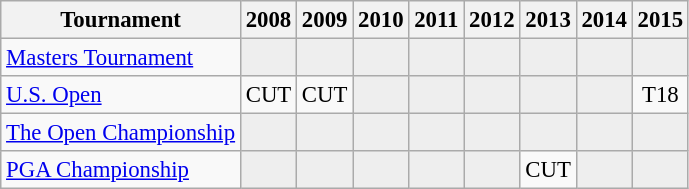<table class="wikitable" style="font-size:95%;text-align:center;">
<tr>
<th>Tournament</th>
<th>2008</th>
<th>2009</th>
<th>2010</th>
<th>2011</th>
<th>2012</th>
<th>2013</th>
<th>2014</th>
<th>2015</th>
</tr>
<tr>
<td align=left><a href='#'>Masters Tournament</a></td>
<td style="background:#eeeeee;"></td>
<td style="background:#eeeeee;"></td>
<td style="background:#eeeeee;"></td>
<td style="background:#eeeeee;"></td>
<td style="background:#eeeeee;"></td>
<td style="background:#eeeeee;"></td>
<td style="background:#eeeeee;"></td>
<td style="background:#eeeeee;"></td>
</tr>
<tr>
<td align=left><a href='#'>U.S. Open</a></td>
<td>CUT</td>
<td>CUT</td>
<td style="background:#eeeeee;"></td>
<td style="background:#eeeeee;"></td>
<td style="background:#eeeeee;"></td>
<td style="background:#eeeeee;"></td>
<td style="background:#eeeeee;"></td>
<td>T18</td>
</tr>
<tr>
<td align=left><a href='#'>The Open Championship</a></td>
<td style="background:#eeeeee;"></td>
<td style="background:#eeeeee;"></td>
<td style="background:#eeeeee;"></td>
<td style="background:#eeeeee;"></td>
<td style="background:#eeeeee;"></td>
<td style="background:#eeeeee;"></td>
<td style="background:#eeeeee;"></td>
<td style="background:#eeeeee;"></td>
</tr>
<tr>
<td align=left><a href='#'>PGA Championship</a></td>
<td style="background:#eeeeee;"></td>
<td style="background:#eeeeee;"></td>
<td style="background:#eeeeee;"></td>
<td style="background:#eeeeee;"></td>
<td style="background:#eeeeee;"></td>
<td>CUT</td>
<td style="background:#eeeeee;"></td>
<td style="background:#eeeeee;"></td>
</tr>
</table>
